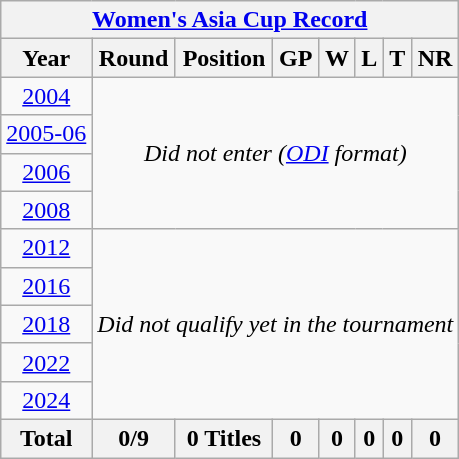<table class="wikitable" style="text-align: center; width=900px;">
<tr>
<th colspan="8"><a href='#'>Women's Asia Cup Record</a></th>
</tr>
<tr>
<th>Year</th>
<th>Round</th>
<th>Position</th>
<th>GP</th>
<th>W</th>
<th>L</th>
<th>T</th>
<th>NR</th>
</tr>
<tr>
<td><a href='#'>2004</a> </td>
<td colspan="7" rowspan="4"><em>Did not enter (<a href='#'>ODI</a> format)</em></td>
</tr>
<tr>
<td><a href='#'>2005-06</a> </td>
</tr>
<tr>
<td><a href='#'>2006</a> </td>
</tr>
<tr>
<td><a href='#'>2008</a> </td>
</tr>
<tr>
<td><a href='#'>2012</a> </td>
<td colspan="7" rowspan="5"><em>Did not qualify yet in the tournament</em></td>
</tr>
<tr>
<td><a href='#'>2016</a> </td>
</tr>
<tr>
<td><a href='#'>2018</a> </td>
</tr>
<tr>
<td><a href='#'>2022</a> </td>
</tr>
<tr>
<td><a href='#'>2024</a> </td>
</tr>
<tr>
<th>Total</th>
<th>0/9</th>
<th>0 Titles</th>
<th>0</th>
<th>0</th>
<th>0</th>
<th>0</th>
<th>0</th>
</tr>
</table>
